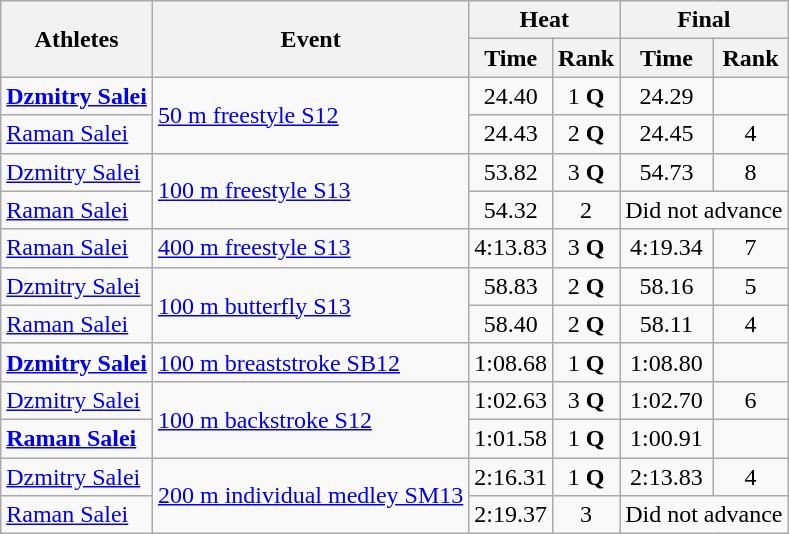<table class=wikitable>
<tr>
<th rowspan="2">Athletes</th>
<th rowspan="2">Event</th>
<th colspan="2">Heat</th>
<th colspan="2">Final</th>
</tr>
<tr>
<th>Time</th>
<th>Rank</th>
<th>Time</th>
<th>Rank</th>
</tr>
<tr align=center>
<td align=left><strong><a href='#'>Dzmitry Salei</a></strong></td>
<td align=left rowspan=2><a href='#'>50 m freestyle S12</a></td>
<td>24.40</td>
<td>1 <strong>Q</strong></td>
<td>24.29</td>
<td></td>
</tr>
<tr align=center>
<td align=left><a href='#'>Raman Salei</a></td>
<td>24.43</td>
<td>2 <strong>Q</strong></td>
<td>24.45</td>
<td>4</td>
</tr>
<tr align=center>
<td align=left><a href='#'>Dzmitry Salei</a></td>
<td align=left rowspan=2><a href='#'>100 m freestyle S13</a></td>
<td>53.82</td>
<td>3 <strong>Q</strong></td>
<td>54.73</td>
<td>8</td>
</tr>
<tr align=center>
<td align=left><a href='#'>Raman Salei</a></td>
<td>54.32</td>
<td>2</td>
<td colspan=2>Did not advance</td>
</tr>
<tr align=center>
<td align=left><a href='#'>Raman Salei</a></td>
<td align=left rowspan=1><a href='#'>400 m freestyle S13</a></td>
<td>4:13.83</td>
<td>3 <strong>Q</strong></td>
<td>4:19.34</td>
<td>7</td>
</tr>
<tr align=center>
<td align=left><a href='#'>Dzmitry Salei</a></td>
<td align=left rowspan=2><a href='#'>100 m butterfly S13</a></td>
<td>58.83</td>
<td>2 <strong>Q</strong></td>
<td>58.16</td>
<td>5</td>
</tr>
<tr align=center>
<td align=left><a href='#'>Raman Salei</a></td>
<td>58.40</td>
<td>2 <strong>Q</strong></td>
<td>58.11</td>
<td>4</td>
</tr>
<tr align=center>
<td align=left><strong><a href='#'>Dzmitry Salei</a></strong></td>
<td align=left rowspan=1><a href='#'>100 m breaststroke SB12</a></td>
<td>1:08.68</td>
<td>1 <strong>Q</strong></td>
<td>1:08.80</td>
<td></td>
</tr>
<tr align=center>
<td align=left><a href='#'>Dzmitry Salei</a></td>
<td align=left rowspan=2><a href='#'>100 m backstroke S12</a></td>
<td>1:02.63</td>
<td>3 <strong>Q</strong></td>
<td>1:02.70</td>
<td>6</td>
</tr>
<tr align=center>
<td align=left><strong><a href='#'>Raman Salei</a></strong></td>
<td>1:01.58</td>
<td>1 <strong>Q</strong></td>
<td>1:00.91</td>
<td></td>
</tr>
<tr align=center>
<td align=left><a href='#'>Dzmitry Salei</a></td>
<td align=left rowspan=2><a href='#'>200 m individual medley SM13</a></td>
<td>2:16.31</td>
<td>1 <strong>Q</strong></td>
<td>2:13.83</td>
<td>4</td>
</tr>
<tr align=center>
<td align=left><a href='#'>Raman Salei</a></td>
<td>2:19.37</td>
<td>3</td>
<td colspan=2>Did not advance</td>
</tr>
</table>
